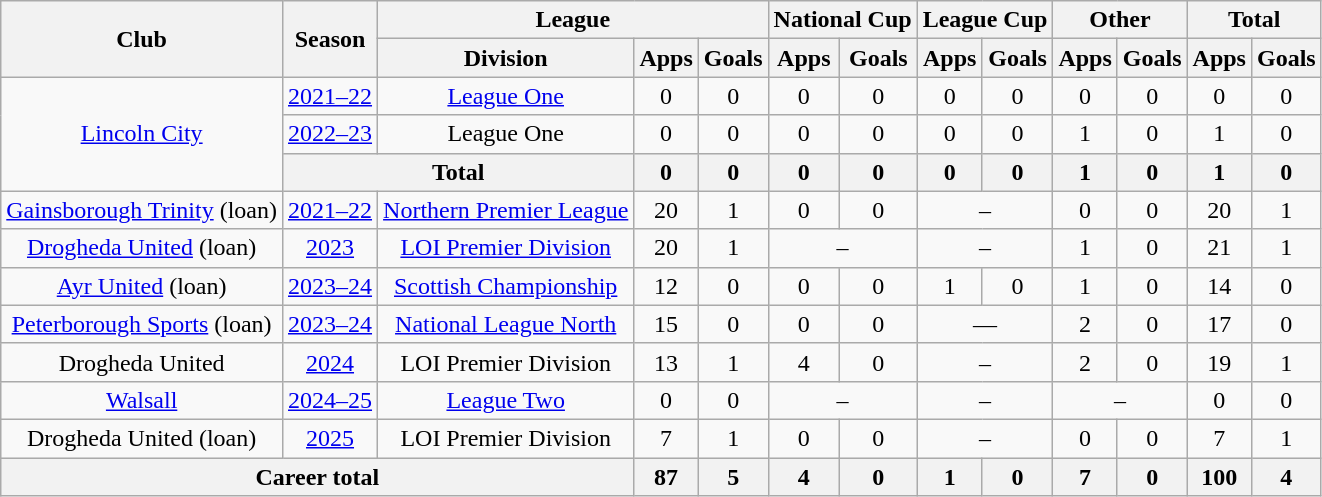<table class="wikitable" style="text-align:center;">
<tr>
<th rowspan="2">Club</th>
<th rowspan="2">Season</th>
<th colspan="3">League</th>
<th colspan="2">National Cup</th>
<th colspan="2">League Cup</th>
<th colspan="2">Other</th>
<th colspan="2">Total</th>
</tr>
<tr>
<th>Division</th>
<th>Apps</th>
<th>Goals</th>
<th>Apps</th>
<th>Goals</th>
<th>Apps</th>
<th>Goals</th>
<th>Apps</th>
<th>Goals</th>
<th>Apps</th>
<th>Goals</th>
</tr>
<tr>
<td rowspan="3"><a href='#'>Lincoln City</a></td>
<td><a href='#'>2021–22</a></td>
<td><a href='#'>League One</a></td>
<td>0</td>
<td>0</td>
<td>0</td>
<td>0</td>
<td>0</td>
<td>0</td>
<td>0</td>
<td>0</td>
<td>0</td>
<td>0</td>
</tr>
<tr>
<td><a href='#'>2022–23</a></td>
<td>League One</td>
<td>0</td>
<td>0</td>
<td>0</td>
<td>0</td>
<td>0</td>
<td>0</td>
<td>1</td>
<td>0</td>
<td>1</td>
<td>0</td>
</tr>
<tr>
<th colspan="2">Total</th>
<th>0</th>
<th>0</th>
<th>0</th>
<th>0</th>
<th>0</th>
<th>0</th>
<th>1</th>
<th>0</th>
<th>1</th>
<th>0</th>
</tr>
<tr>
<td><a href='#'>Gainsborough Trinity</a> (loan)</td>
<td><a href='#'>2021–22</a></td>
<td><a href='#'>Northern Premier League</a></td>
<td>20</td>
<td>1</td>
<td>0</td>
<td>0</td>
<td colspan="2">–</td>
<td>0</td>
<td>0</td>
<td>20</td>
<td>1</td>
</tr>
<tr>
<td><a href='#'>Drogheda United</a> (loan)</td>
<td><a href='#'>2023</a></td>
<td><a href='#'>LOI Premier Division</a></td>
<td>20</td>
<td>1</td>
<td colspan="2">–</td>
<td colspan="2">–</td>
<td>1</td>
<td>0</td>
<td>21</td>
<td>1</td>
</tr>
<tr>
<td><a href='#'>Ayr United</a> (loan)</td>
<td><a href='#'>2023–24</a></td>
<td><a href='#'>Scottish Championship</a></td>
<td>12</td>
<td>0</td>
<td>0</td>
<td>0</td>
<td>1</td>
<td>0</td>
<td>1</td>
<td>0</td>
<td>14</td>
<td>0</td>
</tr>
<tr>
<td><a href='#'>Peterborough Sports</a> (loan)</td>
<td><a href='#'>2023–24</a></td>
<td><a href='#'>National League North</a></td>
<td>15</td>
<td>0</td>
<td>0</td>
<td>0</td>
<td colspan="2">—</td>
<td>2</td>
<td>0</td>
<td>17</td>
<td>0</td>
</tr>
<tr>
<td>Drogheda United</td>
<td><a href='#'>2024</a></td>
<td>LOI Premier Division</td>
<td>13</td>
<td>1</td>
<td>4</td>
<td>0</td>
<td colspan="2">–</td>
<td>2</td>
<td>0</td>
<td>19</td>
<td>1</td>
</tr>
<tr>
<td><a href='#'>Walsall</a></td>
<td><a href='#'>2024–25</a></td>
<td><a href='#'>League Two</a></td>
<td>0</td>
<td>0</td>
<td colspan="2">–</td>
<td colspan="2">–</td>
<td colspan="2">–</td>
<td>0</td>
<td>0</td>
</tr>
<tr>
<td>Drogheda United (loan)</td>
<td><a href='#'>2025</a></td>
<td>LOI Premier Division</td>
<td>7</td>
<td>1</td>
<td>0</td>
<td>0</td>
<td colspan="2">–</td>
<td>0</td>
<td>0</td>
<td>7</td>
<td>1</td>
</tr>
<tr>
<th colspan="3">Career total</th>
<th>87</th>
<th>5</th>
<th>4</th>
<th>0</th>
<th>1</th>
<th>0</th>
<th>7</th>
<th>0</th>
<th>100</th>
<th>4</th>
</tr>
</table>
